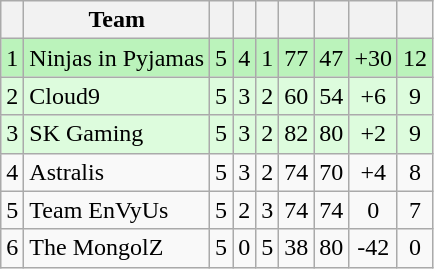<table class="wikitable" style="text-align: center">
<tr>
<th></th>
<th>Team</th>
<th></th>
<th></th>
<th></th>
<th></th>
<th></th>
<th></th>
<th></th>
</tr>
<tr>
<td style="background:#BBF3BB">1</td>
<td style="background:#BBF3BB; text-align: left">Ninjas in Pyjamas</td>
<td style="background:#BBF3BB">5</td>
<td style="background:#BBF3BB">4</td>
<td style="background:#BBF3BB">1</td>
<td style="background:#BBF3BB">77</td>
<td style="background:#BBF3BB">47</td>
<td style="background:#BBF3BB">+30</td>
<td style="background:#BBF3BB">12</td>
</tr>
<tr>
<td style="background:#DDFCDD">2</td>
<td style="background:#DDFCDD; text-align: left">Cloud9</td>
<td style="background:#DDFCDD">5</td>
<td style="background:#DDFCDD">3</td>
<td style="background:#DDFCDD">2</td>
<td style="background:#DDFCDD">60</td>
<td style="background:#DDFCDD">54</td>
<td style="background:#DDFCDD">+6</td>
<td style="background:#DDFCDD">9</td>
</tr>
<tr>
<td style="background:#DDFCDD">3</td>
<td style="background:#DDFCDD; text-align: left">SK Gaming</td>
<td style="background:#DDFCDD">5</td>
<td style="background:#DDFCDD">3</td>
<td style="background:#DDFCDD">2</td>
<td style="background:#DDFCDD">82</td>
<td style="background:#DDFCDD">80</td>
<td style="background:#DDFCDD">+2</td>
<td style="background:#DDFCDD">9</td>
</tr>
<tr>
<td>4</td>
<td style="text-align: left">Astralis</td>
<td>5</td>
<td>3</td>
<td>2</td>
<td>74</td>
<td>70</td>
<td>+4</td>
<td>8</td>
</tr>
<tr>
<td>5</td>
<td style="text-align: left">Team EnVyUs</td>
<td>5</td>
<td>2</td>
<td>3</td>
<td>74</td>
<td>74</td>
<td>0</td>
<td>7</td>
</tr>
<tr>
<td>6</td>
<td style="text-align: left">The MongolZ</td>
<td>5</td>
<td>0</td>
<td>5</td>
<td>38</td>
<td>80</td>
<td>-42</td>
<td>0</td>
</tr>
</table>
